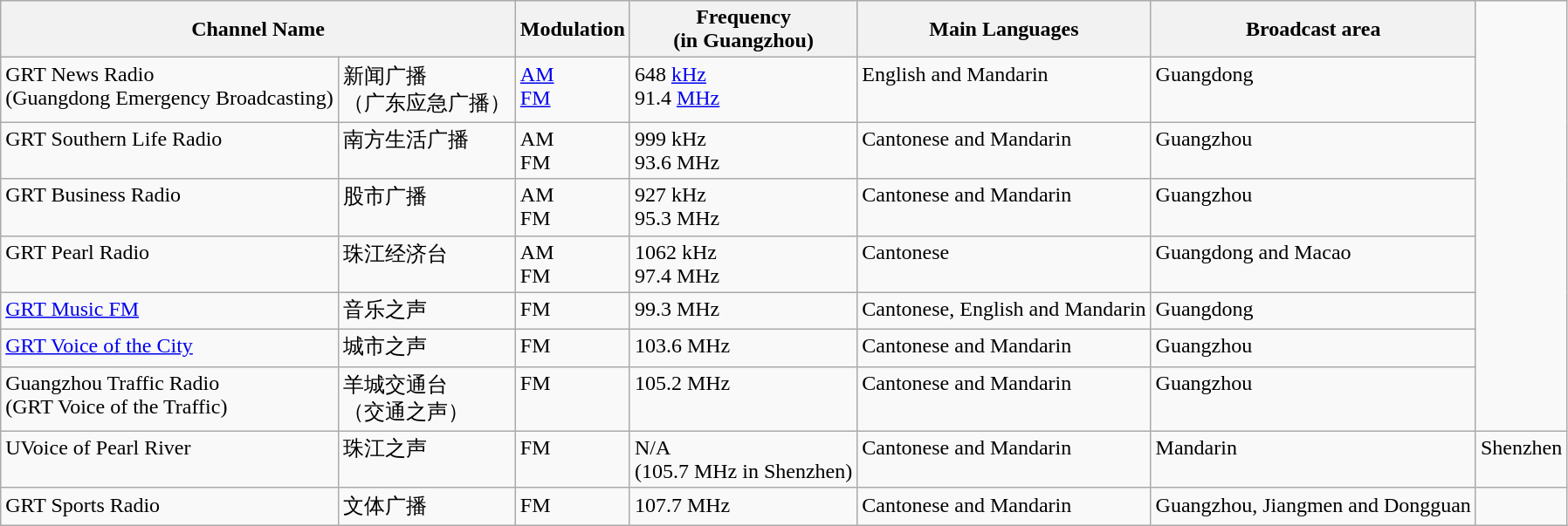<table class=wikitable>
<tr>
<th colspan="2">Channel Name</th>
<th>Modulation</th>
<th>Frequency <br>(in Guangzhou)</th>
<th>Main Languages</th>
<th>Broadcast area</th>
</tr>
<tr valign=top>
<td>GRT News Radio<br>(Guangdong Emergency Broadcasting)</td>
<td>新闻广播<br>（广东应急广播）</td>
<td><a href='#'>AM</a><br><a href='#'>FM</a></td>
<td>648 <a href='#'>kHz</a> <br>91.4 <a href='#'>MHz</a></td>
<td>English and Mandarin</td>
<td>Guangdong</td>
</tr>
<tr valign=top>
<td>GRT Southern Life Radio</td>
<td>南方生活广播</td>
<td>AM<br>FM</td>
<td>999 kHz <br>93.6 MHz</td>
<td>Cantonese and Mandarin</td>
<td>Guangzhou</td>
</tr>
<tr valign=top>
<td>GRT Business Radio</td>
<td>股市广播</td>
<td>AM <br>FM</td>
<td>927 kHz <br>95.3 MHz</td>
<td>Cantonese and Mandarin</td>
<td>Guangzhou</td>
</tr>
<tr valign=top>
<td>GRT Pearl Radio</td>
<td>珠江经济台</td>
<td>AM<br>FM</td>
<td>1062 kHz<br> 97.4 MHz</td>
<td>Cantonese</td>
<td>Guangdong and Macao</td>
</tr>
<tr valign=top>
<td><a href='#'>GRT Music FM</a></td>
<td>音乐之声</td>
<td>FM</td>
<td>99.3 MHz</td>
<td>Cantonese, English and Mandarin</td>
<td>Guangdong</td>
</tr>
<tr valign=top>
<td><a href='#'>GRT Voice of the City</a></td>
<td>城市之声</td>
<td>FM</td>
<td>103.6 MHz</td>
<td>Cantonese and Mandarin</td>
<td>Guangzhou</td>
</tr>
<tr valign=top>
<td>Guangzhou Traffic Radio<br>(GRT Voice of the Traffic)</td>
<td>羊城交通台<br>（交通之声）</td>
<td>FM</td>
<td>105.2 MHz</td>
<td>Cantonese and Mandarin</td>
<td>Guangzhou</td>
</tr>
<tr valign=top>
<td>UVoice of Pearl River</td>
<td>珠江之声</td>
<td>FM</td>
<td>N/A<br>(105.7 MHz in Shenzhen)</td>
<td>Cantonese and Mandarin</td>
<td>Mandarin</td>
<td>Shenzhen</td>
</tr>
<tr valign=top>
<td>GRT Sports Radio</td>
<td>文体广播</td>
<td>FM</td>
<td>107.7 MHz</td>
<td>Cantonese and Mandarin</td>
<td>Guangzhou, Jiangmen and Dongguan</td>
</tr>
</table>
